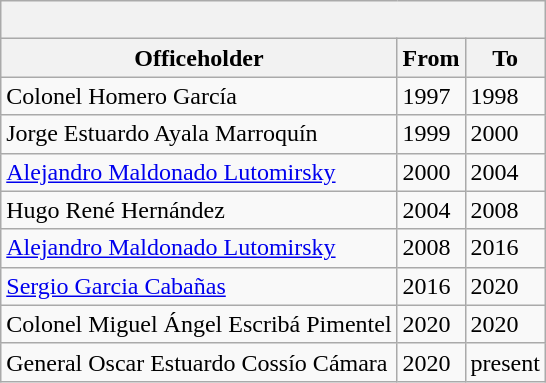<table class="wikitable collapsible">
<tr>
<th colspan=3><br></th>
</tr>
<tr>
<th>Officeholder</th>
<th>From</th>
<th>To</th>
</tr>
<tr>
<td>Colonel Homero García</td>
<td>1997</td>
<td>1998</td>
</tr>
<tr>
<td>Jorge Estuardo Ayala Marroquín</td>
<td>1999</td>
<td>2000</td>
</tr>
<tr>
<td><a href='#'>Alejandro Maldonado Lutomirsky</a></td>
<td>2000</td>
<td>2004</td>
</tr>
<tr>
<td>Hugo René Hernández</td>
<td>2004</td>
<td>2008</td>
</tr>
<tr>
<td><a href='#'>Alejandro Maldonado Lutomirsky</a></td>
<td>2008</td>
<td>2016</td>
</tr>
<tr>
<td><a href='#'>Sergio Garcia Cabañas</a></td>
<td>2016</td>
<td>2020</td>
</tr>
<tr>
<td>Colonel Miguel Ángel Escribá Pimentel</td>
<td>2020</td>
<td>2020</td>
</tr>
<tr>
<td>General Oscar Estuardo Cossío Cámara</td>
<td>2020</td>
<td>present</td>
</tr>
</table>
